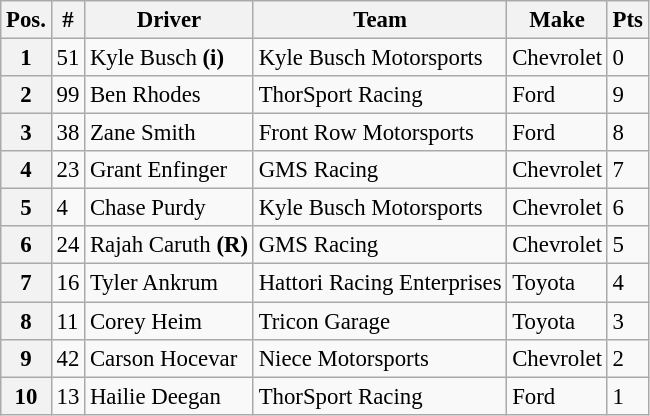<table class="wikitable" style="font-size:95%">
<tr>
<th>Pos.</th>
<th>#</th>
<th>Driver</th>
<th>Team</th>
<th>Make</th>
<th>Pts</th>
</tr>
<tr>
<th>1</th>
<td>51</td>
<td>Kyle Busch <strong>(i)</strong></td>
<td>Kyle Busch Motorsports</td>
<td>Chevrolet</td>
<td>0</td>
</tr>
<tr>
<th>2</th>
<td>99</td>
<td>Ben Rhodes</td>
<td>ThorSport Racing</td>
<td>Ford</td>
<td>9</td>
</tr>
<tr>
<th>3</th>
<td>38</td>
<td>Zane Smith</td>
<td>Front Row Motorsports</td>
<td>Ford</td>
<td>8</td>
</tr>
<tr>
<th>4</th>
<td>23</td>
<td>Grant Enfinger</td>
<td>GMS Racing</td>
<td>Chevrolet</td>
<td>7</td>
</tr>
<tr>
<th>5</th>
<td>4</td>
<td>Chase Purdy</td>
<td>Kyle Busch Motorsports</td>
<td>Chevrolet</td>
<td>6</td>
</tr>
<tr>
<th>6</th>
<td>24</td>
<td>Rajah Caruth <strong>(R)</strong></td>
<td>GMS Racing</td>
<td>Chevrolet</td>
<td>5</td>
</tr>
<tr>
<th>7</th>
<td>16</td>
<td>Tyler Ankrum</td>
<td>Hattori Racing Enterprises</td>
<td>Toyota</td>
<td>4</td>
</tr>
<tr>
<th>8</th>
<td>11</td>
<td>Corey Heim</td>
<td>Tricon Garage</td>
<td>Toyota</td>
<td>3</td>
</tr>
<tr>
<th>9</th>
<td>42</td>
<td>Carson Hocevar</td>
<td>Niece Motorsports</td>
<td>Chevrolet</td>
<td>2</td>
</tr>
<tr>
<th>10</th>
<td>13</td>
<td>Hailie Deegan</td>
<td>ThorSport Racing</td>
<td>Ford</td>
<td>1</td>
</tr>
</table>
